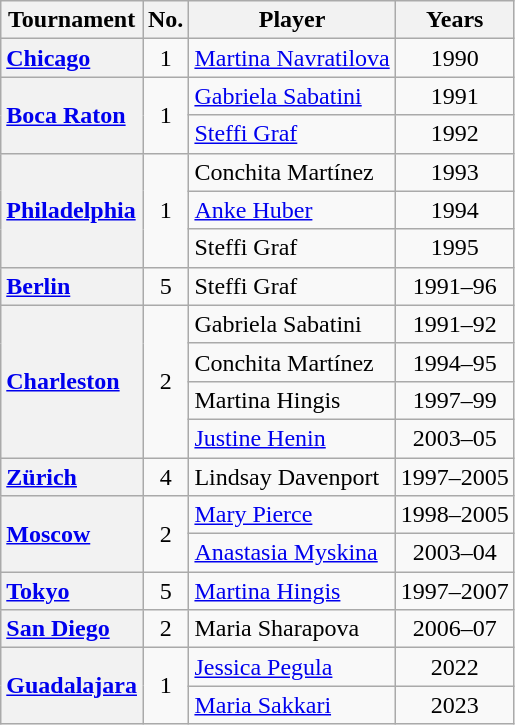<table class="wikitable nowrap" style="text-align:center; display:inline-table">
<tr>
<th scope="col">Tournament</th>
<th scope="col" style="width:20">No.</th>
<th scope="col">Player</th>
<th scope="col">Years</th>
</tr>
<tr>
<th style="text-align:left"><a href='#'>Chicago</a></th>
<td>1</td>
<td style="text-align:left"> <a href='#'>Martina Navratilova</a></td>
<td>1990</td>
</tr>
<tr>
<th scope="row" rowspan="2" style="text-align:left"><a href='#'>Boca Raton</a></th>
<td rowspan="2">1</td>
<td style="text-align:left"> <a href='#'>Gabriela Sabatini</a></td>
<td>1991</td>
</tr>
<tr>
<td style="text-align:left"> <a href='#'>Steffi Graf</a></td>
<td>1992</td>
</tr>
<tr>
<th scope="row" rowspan="3" style="text-align:left"><a href='#'>Philadelphia</a></th>
<td rowspan="3">1</td>
<td style="text-align:left"> Conchita Martínez</td>
<td>1993</td>
</tr>
<tr>
<td style="text-align:left"> <a href='#'>Anke Huber</a></td>
<td>1994</td>
</tr>
<tr>
<td style="text-align:left"> Steffi Graf</td>
<td>1995</td>
</tr>
<tr>
<th scope="row" style="text-align:left;"><a href='#'>Berlin</a></th>
<td>5</td>
<td style="text-align:left"> Steffi Graf</td>
<td>1991–96</td>
</tr>
<tr>
<th scope="row" rowspan="4" style="text-align:left"><a href='#'>Charleston</a></th>
<td rowspan="4">2</td>
<td style="text-align:left"> Gabriela Sabatini</td>
<td>1991–92</td>
</tr>
<tr>
<td style="text-align: left;"> Conchita Martínez</td>
<td>1994–95</td>
</tr>
<tr>
<td style="text-align: left;"> Martina Hingis</td>
<td>1997–99</td>
</tr>
<tr>
<td style="text-align: left;"> <a href='#'>Justine Henin</a></td>
<td>2003–05</td>
</tr>
<tr>
<th scope="row" style="text-align:left;"><a href='#'>Zürich</a></th>
<td>4</td>
<td style="text-align:left"> Lindsay Davenport</td>
<td>1997–2005</td>
</tr>
<tr>
<th scope="row" rowspan="2" style="text-align:left;"><a href='#'>Moscow</a></th>
<td rowspan="2">2</td>
<td style="text-align:left"> <a href='#'>Mary Pierce</a></td>
<td>1998–2005</td>
</tr>
<tr>
<td style="text-align:left"> <a href='#'>Anastasia Myskina</a></td>
<td>2003–04</td>
</tr>
<tr>
<th scope="row" style="text-align:left;"><a href='#'>Tokyo</a></th>
<td>5</td>
<td style="text-align:left"> <a href='#'>Martina Hingis</a></td>
<td>1997–2007</td>
</tr>
<tr>
<th scope="row" style="text-align:left;"><a href='#'>San Diego</a></th>
<td>2</td>
<td style="text-align:left"> Maria Sharapova</td>
<td>2006–07</td>
</tr>
<tr>
<th scope="row" rowspan=2 style="text-align:left;"><a href='#'>Guadalajara</a></th>
<td rowspan=2>1</td>
<td style="text-align:left"> <a href='#'>Jessica Pegula</a></td>
<td>2022</td>
</tr>
<tr>
<td style="text-align:left"> <a href='#'>Maria Sakkari</a></td>
<td>2023</td>
</tr>
</table>
